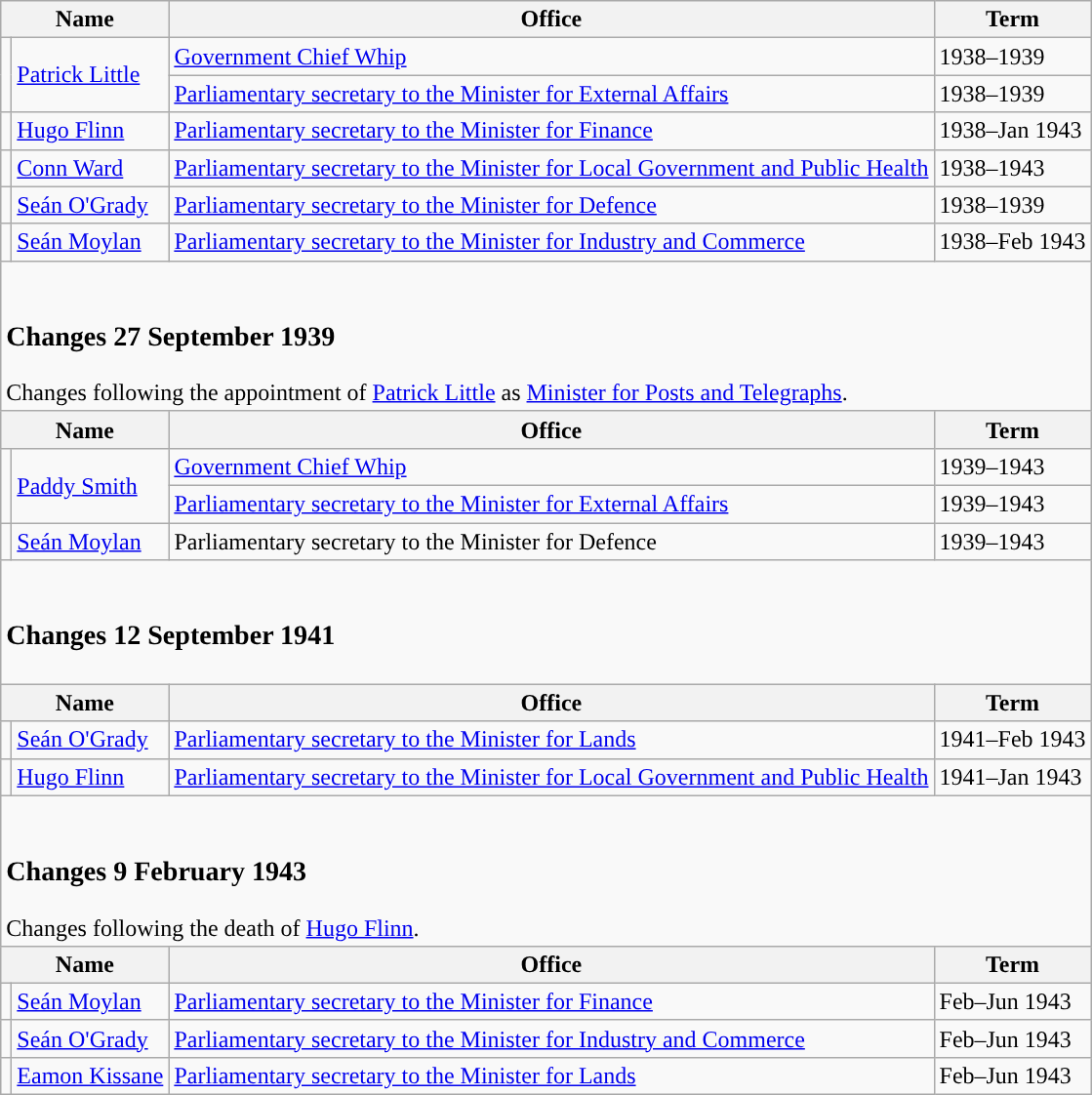<table class="wikitable">
<tr>
<th colspan="2">Name</th>
<th>Office</th>
<th>Term</th>
</tr>
<tr>
<td rowspan="2" style="background-color: "></td>
<td rowspan="2"><a href='#'>Patrick Little</a></td>
<td><a href='#'>Government Chief Whip</a></td>
<td>1938–1939</td>
</tr>
<tr>
<td><a href='#'>Parliamentary secretary to the Minister for External Affairs</a></td>
<td>1938–1939</td>
</tr>
<tr>
<td style="background-color: "></td>
<td><a href='#'>Hugo Flinn</a></td>
<td><a href='#'>Parliamentary secretary to the Minister for Finance</a></td>
<td>1938–Jan 1943</td>
</tr>
<tr>
<td style="background-color: "></td>
<td><a href='#'>Conn Ward</a></td>
<td><a href='#'>Parliamentary secretary to the Minister for Local Government and Public Health</a></td>
<td>1938–1943</td>
</tr>
<tr>
<td style="background-color: "></td>
<td><a href='#'>Seán O'Grady</a></td>
<td><a href='#'>Parliamentary secretary to the Minister for Defence</a></td>
<td>1938–1939</td>
</tr>
<tr>
<td style="background-color: "></td>
<td><a href='#'>Seán Moylan</a></td>
<td><a href='#'>Parliamentary secretary to the Minister for Industry and Commerce</a></td>
<td>1938–Feb 1943</td>
</tr>
<tr>
<td colspan="4"><br><h3>Changes 27 September 1939</h3>Changes following the appointment of <a href='#'>Patrick Little</a> as <a href='#'>Minister for Posts and Telegraphs</a>.</td>
</tr>
<tr>
<th colspan="2">Name</th>
<th>Office</th>
<th>Term</th>
</tr>
<tr>
<td rowspan="2" style="background-color: "></td>
<td rowspan="2"><a href='#'>Paddy Smith</a></td>
<td><a href='#'>Government Chief Whip</a></td>
<td>1939–1943</td>
</tr>
<tr>
<td><a href='#'>Parliamentary secretary to the Minister for External Affairs</a></td>
<td>1939–1943</td>
</tr>
<tr>
<td style="background-color: "></td>
<td><a href='#'>Seán Moylan</a></td>
<td>Parliamentary secretary to the Minister for Defence</td>
<td>1939–1943</td>
</tr>
<tr>
<td colspan="4"><br><h3>Changes 12 September 1941</h3></td>
</tr>
<tr>
<th colspan="2">Name</th>
<th>Office</th>
<th>Term</th>
</tr>
<tr>
<td style="background-color: "></td>
<td><a href='#'>Seán O'Grady</a></td>
<td><a href='#'>Parliamentary secretary to the Minister for Lands</a></td>
<td>1941–Feb 1943</td>
</tr>
<tr>
<td style="background-color: "></td>
<td><a href='#'>Hugo Flinn</a></td>
<td><a href='#'>Parliamentary secretary to the Minister for Local Government and Public Health</a></td>
<td>1941–Jan 1943</td>
</tr>
<tr>
<td colspan="4"><br><h3>Changes 9 February 1943</h3>Changes following the death of <a href='#'>Hugo Flinn</a>.</td>
</tr>
<tr>
<th colspan="2">Name</th>
<th>Office</th>
<th>Term</th>
</tr>
<tr>
<td style="background-color: "></td>
<td><a href='#'>Seán Moylan</a></td>
<td><a href='#'>Parliamentary secretary to the Minister for Finance</a></td>
<td>Feb–Jun 1943</td>
</tr>
<tr>
<td style="background-color: "></td>
<td><a href='#'>Seán O'Grady</a></td>
<td><a href='#'>Parliamentary secretary to the Minister for Industry and Commerce</a></td>
<td>Feb–Jun 1943</td>
</tr>
<tr>
<td style="background-color: "></td>
<td><a href='#'>Eamon Kissane</a></td>
<td><a href='#'>Parliamentary secretary to the Minister for Lands</a></td>
<td>Feb–Jun 1943</td>
</tr>
</table>
